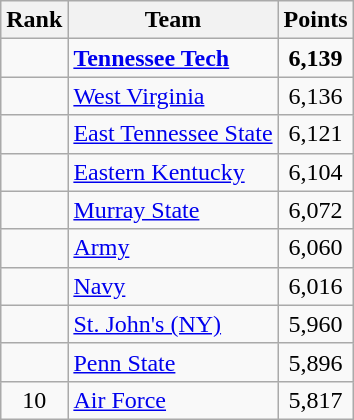<table class="wikitable sortable" style="text-align:center">
<tr>
<th>Rank</th>
<th>Team</th>
<th>Points</th>
</tr>
<tr>
<td></td>
<td align=left><strong><a href='#'>Tennessee Tech</a></strong></td>
<td><strong>6,139</strong></td>
</tr>
<tr>
<td></td>
<td align=left><a href='#'>West Virginia</a></td>
<td>6,136</td>
</tr>
<tr>
<td></td>
<td align=left><a href='#'>East Tennessee State</a></td>
<td>6,121</td>
</tr>
<tr>
<td></td>
<td align=left><a href='#'>Eastern Kentucky</a></td>
<td>6,104</td>
</tr>
<tr>
<td></td>
<td align=left><a href='#'>Murray State</a></td>
<td>6,072</td>
</tr>
<tr>
<td></td>
<td align=left><a href='#'>Army</a></td>
<td>6,060</td>
</tr>
<tr>
<td></td>
<td align=left><a href='#'>Navy</a></td>
<td>6,016</td>
</tr>
<tr>
<td></td>
<td align=left><a href='#'>St. John's (NY)</a></td>
<td>5,960</td>
</tr>
<tr>
<td></td>
<td align=left><a href='#'>Penn State</a></td>
<td>5,896</td>
</tr>
<tr>
<td>10</td>
<td align=left><a href='#'>Air Force</a></td>
<td>5,817</td>
</tr>
</table>
